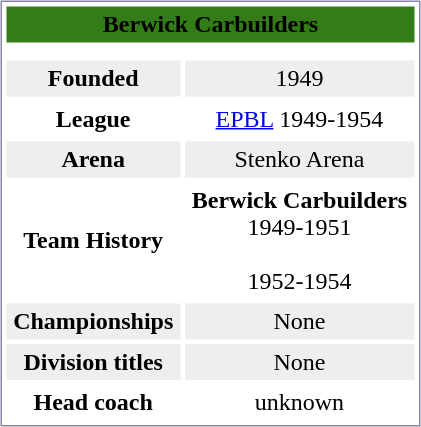<table style="margin:5px; border:1px solid #8888AA;" align=right cellpadding=3 cellspacing=3 width=280>
<tr align="center" bgcolor="#347C17">
<td colspan=2><span><strong>Berwick Carbuilders</strong></span></td>
</tr>
<tr align="center">
<td colspan=2></td>
</tr>
<tr align="center" bgcolor="#eeeeee">
<td><strong>Founded</strong></td>
<td>1949</td>
</tr>
<tr align="center">
<td><strong>League</strong></td>
<td><a href='#'>EPBL</a> 1949-1954</td>
</tr>
<tr align="center" bgcolor="#eeeeee">
<td><strong>Arena</strong></td>
<td>Stenko Arena</td>
</tr>
<tr align="center">
<td><strong>Team History</strong></td>
<td><strong>Berwick Carbuilders</strong><br> 1949-1951<br><br>1952-1954</td>
</tr>
<tr align="center" bgcolor="#eeeeee">
<td><strong>Championships</strong></td>
<td>None</td>
</tr>
<tr align="center" bgcolor="#eeeeee">
<td><strong>Division titles</strong></td>
<td>None</td>
</tr>
<tr align="center">
<td><strong>Head coach</strong></td>
<td>unknown</td>
</tr>
</table>
